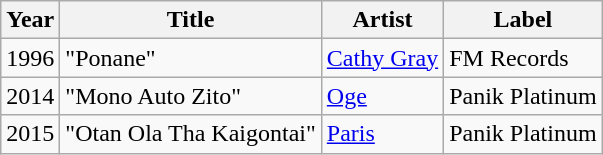<table class="wikitable plainrowheaders sortable">
<tr>
<th scope="col">Year</th>
<th scope="col">Title</th>
<th scope="col">Artist</th>
<th scope="col">Label</th>
</tr>
<tr>
<td>1996</td>
<td>"Ponane"</td>
<td><a href='#'>Cathy Gray</a></td>
<td>FM Records</td>
</tr>
<tr>
<td>2014</td>
<td>"Mono Auto Zito"</td>
<td><a href='#'>Oge</a></td>
<td>Panik Platinum</td>
</tr>
<tr>
<td>2015</td>
<td>"Otan Ola Tha Kaigontai"</td>
<td><a href='#'>Paris</a></td>
<td>Panik Platinum</td>
</tr>
</table>
